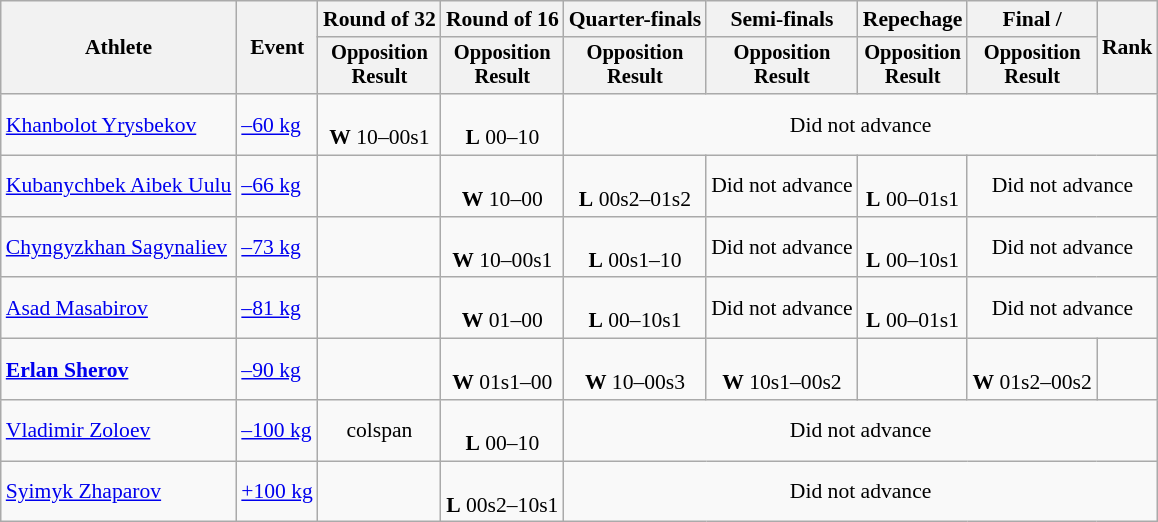<table class=wikitable style=font-size:90%;text-align:center>
<tr>
<th rowspan="2">Athlete</th>
<th rowspan="2">Event</th>
<th>Round of 32</th>
<th>Round of 16</th>
<th>Quarter-finals</th>
<th>Semi-finals</th>
<th>Repechage</th>
<th>Final / </th>
<th rowspan=2>Rank</th>
</tr>
<tr style="font-size:95%">
<th>Opposition<br>Result</th>
<th>Opposition<br>Result</th>
<th>Opposition<br>Result</th>
<th>Opposition<br>Result</th>
<th>Opposition<br>Result</th>
<th>Opposition<br>Result</th>
</tr>
<tr>
<td align=left><a href='#'>Khanbolot Yrysbekov</a></td>
<td align=left><a href='#'>–60 kg</a></td>
<td><br><strong>W</strong> 10–00s1</td>
<td><br><strong>L</strong> 00–10</td>
<td colspan=5>Did not advance</td>
</tr>
<tr>
<td align=left><a href='#'>Kubanychbek Aibek Uulu</a></td>
<td align=left><a href='#'>–66 kg</a></td>
<td></td>
<td><br><strong>W</strong> 10–00</td>
<td><br><strong>L</strong> 00s2–01s2</td>
<td>Did not advance</td>
<td><br><strong>L</strong> 00–01s1</td>
<td colspan=2>Did not advance</td>
</tr>
<tr>
<td align=left><a href='#'>Chyngyzkhan Sagynaliev</a></td>
<td align=left><a href='#'>–73 kg</a></td>
<td></td>
<td><br><strong>W</strong> 10–00s1</td>
<td><br><strong>L</strong> 00s1–10</td>
<td>Did not advance</td>
<td><br><strong>L</strong> 00–10s1</td>
<td colspan=2>Did not advance</td>
</tr>
<tr>
<td align=left><a href='#'>Asad Masabirov</a></td>
<td align=left><a href='#'>–81 kg</a></td>
<td></td>
<td><br><strong>W</strong> 01–00</td>
<td><br><strong>L</strong> 00–10s1</td>
<td>Did not advance</td>
<td><br><strong>L</strong> 00–01s1</td>
<td colspan=2>Did not advance</td>
</tr>
<tr>
<td align=left><strong><a href='#'>Erlan Sherov</a></strong></td>
<td align=left><a href='#'>–90 kg</a></td>
<td></td>
<td><br><strong>W</strong> 01s1–00</td>
<td><br><strong>W</strong> 10–00s3</td>
<td><br><strong>W</strong> 10s1–00s2</td>
<td></td>
<td><br><strong>W</strong> 01s2–00s2</td>
<td></td>
</tr>
<tr>
<td align=left><a href='#'>Vladimir Zoloev</a></td>
<td align=left><a href='#'>–100 kg</a></td>
<td>colspan</td>
<td><br><strong>L</strong> 00–10</td>
<td colspan=5>Did not advance</td>
</tr>
<tr>
<td align=left><a href='#'>Syimyk Zhaparov</a></td>
<td align=left><a href='#'>+100 kg</a></td>
<td></td>
<td><br><strong>L</strong> 00s2–10s1</td>
<td colspan=5>Did not advance</td>
</tr>
</table>
